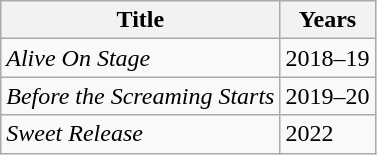<table class="wikitable">
<tr>
<th>Title</th>
<th>Years</th>
</tr>
<tr>
<td><em>Alive On Stage</em></td>
<td>2018–19</td>
</tr>
<tr>
<td><em>Before the Screaming Starts</em></td>
<td>2019–20</td>
</tr>
<tr>
<td><em>Sweet Release</em></td>
<td>2022</td>
</tr>
</table>
